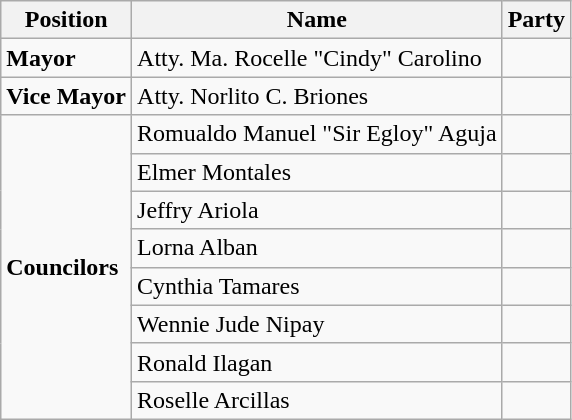<table class=wikitable>
<tr>
<th>Position</th>
<th>Name</th>
<th colspan=2>Party</th>
</tr>
<tr>
<td><strong>Mayor</strong></td>
<td>Atty. Ma. Rocelle "Cindy" Carolino</td>
<td></td>
</tr>
<tr>
<td><strong>Vice Mayor</strong></td>
<td>Atty. Norlito C. Briones</td>
<td></td>
</tr>
<tr>
<td rowspan=8><strong>Councilors</strong></td>
<td>Romualdo Manuel "Sir Egloy" Aguja</td>
<td></td>
</tr>
<tr>
<td>Elmer Montales</td>
<td></td>
</tr>
<tr>
<td>Jeffry Ariola</td>
<td></td>
</tr>
<tr>
<td>Lorna Alban</td>
<td></td>
</tr>
<tr>
<td>Cynthia Tamares</td>
<td></td>
</tr>
<tr>
<td>Wennie Jude Nipay</td>
<td></td>
</tr>
<tr>
<td>Ronald Ilagan</td>
<td></td>
</tr>
<tr>
<td>Roselle Arcillas</td>
<td></td>
</tr>
</table>
